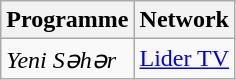<table class="wikitable">
<tr>
<th>Programme</th>
<th>Network</th>
</tr>
<tr>
<td><em>Yeni Səhər</em></td>
<td><a href='#'>Lider TV</a></td>
</tr>
</table>
